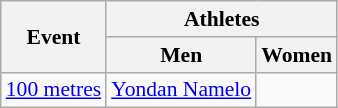<table class=wikitable style="font-size:90%">
<tr>
<th rowspan=2>Event</th>
<th colspan=2>Athletes</th>
</tr>
<tr>
<th>Men</th>
<th>Women</th>
</tr>
<tr>
<td><a href='#'>100 metres</a></td>
<td><a href='#'>Yondan Namelo</a></td>
<td></td>
</tr>
</table>
